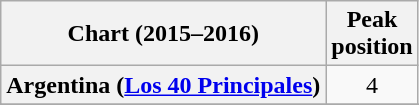<table class="wikitable sortable plainrowheaders">
<tr>
<th scope="col">Chart (2015–2016)</th>
<th scope="col">Peak<br>position</th>
</tr>
<tr>
<th scope="row">Argentina (<a href='#'>Los 40 Principales</a>)</th>
<td align=center>4</td>
</tr>
<tr>
</tr>
<tr>
</tr>
<tr>
</tr>
<tr>
</tr>
<tr>
</tr>
</table>
